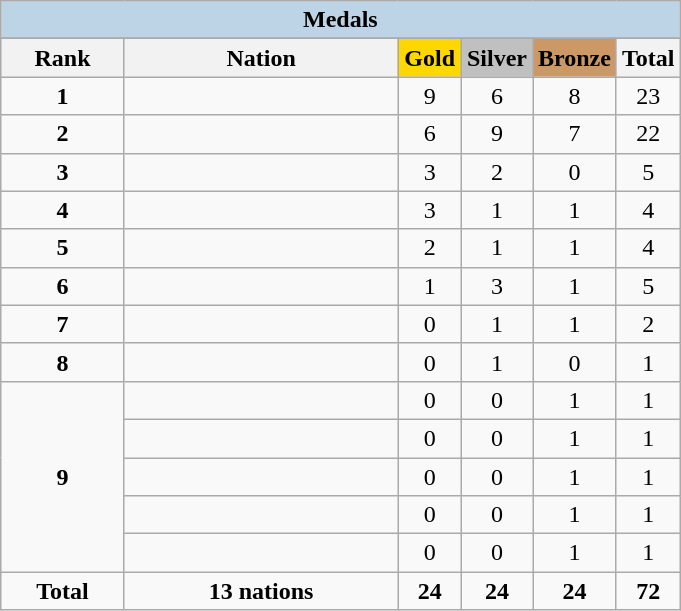<table class="wikitable" style="text-align:center">
<tr>
<td colspan="6" style="background:#BCD4E6"><strong>Medals</strong></td>
</tr>
<tr>
</tr>
<tr style="background-color:#EDEDED;">
<th width="75px" class="hintergrundfarbe5">Rank</th>
<th width="175px" class="hintergrundfarbe6">Nation</th>
<th style="background:    gold; width:35px ">Gold</th>
<th style="background:  silver; width:35px ">Silver</th>
<th style="background: #CC9966; width:35px ">Bronze</th>
<th width="35px">Total</th>
</tr>
<tr>
<td><strong>1</strong></td>
<td align=left></td>
<td>9</td>
<td>6</td>
<td>8</td>
<td>23</td>
</tr>
<tr>
<td><strong>2</strong></td>
<td align=left></td>
<td>6</td>
<td>9</td>
<td>7</td>
<td>22</td>
</tr>
<tr>
<td><strong>3</strong></td>
<td align=left></td>
<td>3</td>
<td>2</td>
<td>0</td>
<td>5</td>
</tr>
<tr>
<td><strong>4</strong></td>
<td align="left"></td>
<td>3</td>
<td>1</td>
<td>1</td>
<td>4</td>
</tr>
<tr>
<td><strong>5</strong></td>
<td align="left"><em></em></td>
<td>2</td>
<td>1</td>
<td>1</td>
<td>4</td>
</tr>
<tr>
<td><strong>6</strong></td>
<td align=left></td>
<td>1</td>
<td>3</td>
<td>1</td>
<td>5</td>
</tr>
<tr>
<td><strong>7</strong></td>
<td align=left></td>
<td>0</td>
<td>1</td>
<td>1</td>
<td>2</td>
</tr>
<tr>
<td><strong>8</strong></td>
<td align=left></td>
<td>0</td>
<td>1</td>
<td>0</td>
<td>1</td>
</tr>
<tr>
<td rowspan="5"><strong>9</strong></td>
<td align=left><em></em></td>
<td>0</td>
<td>0</td>
<td>1</td>
<td>1</td>
</tr>
<tr>
<td align=left></td>
<td>0</td>
<td>0</td>
<td>1</td>
<td>1</td>
</tr>
<tr>
<td align=left></td>
<td>0</td>
<td>0</td>
<td>1</td>
<td>1</td>
</tr>
<tr>
<td align=left></td>
<td>0</td>
<td>0</td>
<td>1</td>
<td>1</td>
</tr>
<tr>
<td align=left></td>
<td>0</td>
<td>0</td>
<td>1</td>
<td>1</td>
</tr>
<tr>
<td><strong>Total</strong></td>
<td><strong>13 nations</strong></td>
<td><strong>24</strong></td>
<td><strong>24</strong></td>
<td><strong>24</strong></td>
<td><strong>72</strong></td>
</tr>
</table>
